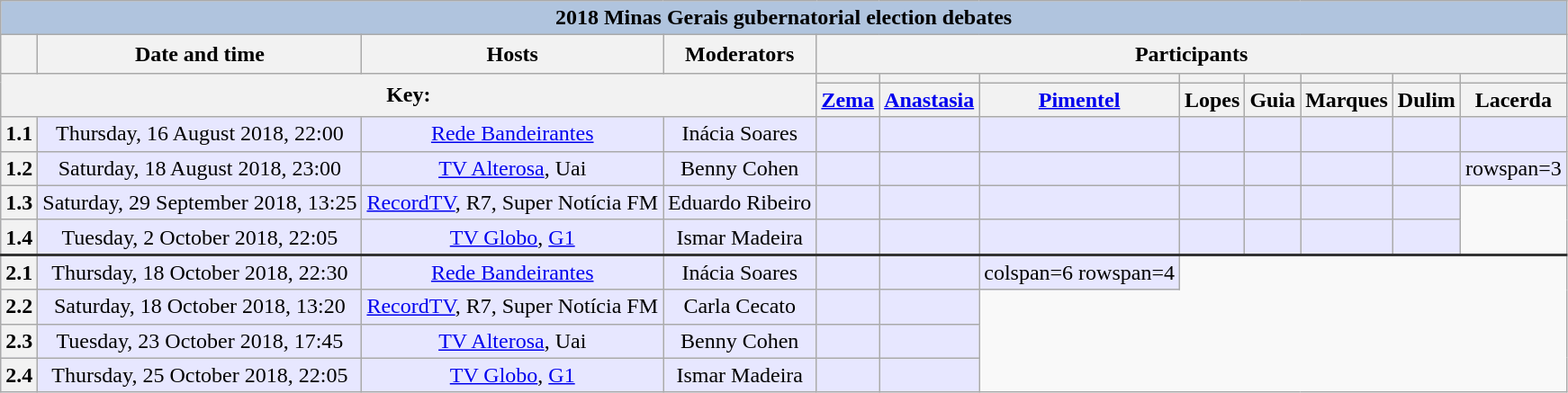<table class="plainrowheaders wikitable" style=text-align:center>
<tr>
<th colspan=12 style=background:#B0C4DE>2018 Minas Gerais gubernatorial election debates</th>
</tr>
<tr style=line-height:1.3>
<th></th>
<th>Date and time</th>
<th>Hosts</th>
<th>Moderators</th>
<th colspan=8 scope=col>Participants</th>
</tr>
<tr>
<th colspan=4 rowspan=2>Key:<br></th>
<th scope=col style=background:><small><a href='#'></a></small></th>
<th scope=col style=background:><small><a href='#'></a></small></th>
<th scope=col style=background:><small><a href='#'></a></small></th>
<th scope=col style=background:><small><a href='#'></a></small></th>
<th scope=col style=background:><small><a href='#'></a></small></th>
<th scope=col style=background:><small><a href='#'></a></small></th>
<th scope=col style=background:><small><a href='#'></a></small></th>
<th scope=col style=background:><small><a href='#'></a></small></th>
</tr>
<tr>
<th><a href='#'>Zema</a></th>
<th><a href='#'>Anastasia</a></th>
<th><a href='#'>Pimentel</a></th>
<th>Lopes</th>
<th>Guia</th>
<th>Marques</th>
<th>Dulim</th>
<th>Lacerda</th>
</tr>
<tr style=background:#e7e7ff>
<th scope=row style=text-align:center>1.1</th>
<td>Thursday, 16 August 2018, 22:00</td>
<td><a href='#'>Rede Bandeirantes</a></td>
<td>Inácia Soares</td>
<td></td>
<td></td>
<td></td>
<td></td>
<td></td>
<td></td>
<td></td>
<td></td>
</tr>
<tr style=background:#e7e7ff>
<th scope=row style=text-align:center>1.2</th>
<td>Saturday, 18 August 2018, 23:00</td>
<td><a href='#'>TV Alterosa</a>, Uai</td>
<td>Benny Cohen</td>
<td></td>
<td></td>
<td></td>
<td></td>
<td></td>
<td></td>
<td></td>
<td>rowspan=3 </td>
</tr>
<tr style=background:#e7e7ff>
<th scope=row style=text-align:center>1.3</th>
<td>Saturday, 29 September 2018, 13:25</td>
<td><a href='#'>RecordTV</a>, R7, Super Notícia FM</td>
<td>Eduardo Ribeiro</td>
<td></td>
<td></td>
<td></td>
<td></td>
<td></td>
<td></td>
<td></td>
</tr>
<tr style=background:#e7e7ff>
<th scope=row style=text-align:center>1.4</th>
<td>Tuesday, 2 October 2018, 22:05</td>
<td><a href='#'>TV Globo</a>, <a href='#'>G1</a></td>
<td>Ismar Madeira</td>
<td></td>
<td></td>
<td></td>
<td></td>
<td></td>
<td></td>
<td></td>
</tr>
<tr style="background:#e7e7ff; border-top: 2px solid #333333">
<th scope=row style=text-align:center>2.1</th>
<td>Thursday, 18 October 2018, 22:30</td>
<td><a href='#'>Rede Bandeirantes</a></td>
<td>Inácia Soares</td>
<td></td>
<td></td>
<td>colspan=6 rowspan=4 </td>
</tr>
<tr style="background:#e7e7ff">
<th scope=row style=text-align:center>2.2</th>
<td>Saturday, 18 October 2018, 13:20</td>
<td><a href='#'>RecordTV</a>, R7, Super Notícia FM</td>
<td>Carla Cecato</td>
<td></td>
<td></td>
</tr>
<tr style="background:#e7e7ff">
<th scope=row style=text-align:center>2.3</th>
<td>Tuesday, 23 October 2018, 17:45</td>
<td><a href='#'>TV Alterosa</a>, Uai</td>
<td>Benny Cohen</td>
<td></td>
<td></td>
</tr>
<tr style="background:#e7e7ff">
<th scope=row style=text-align:center>2.4</th>
<td>Thursday, 25 October 2018, 22:05</td>
<td><a href='#'>TV Globo</a>, <a href='#'>G1</a></td>
<td>Ismar Madeira</td>
<td></td>
<td></td>
</tr>
</table>
